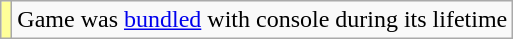<table class="wikitable plainrowheaders">
<tr>
<td bgcolor="#FFFF99" style="text-align:center;"></td>
<td>Game was <a href='#'>bundled</a> with console during its lifetime</td>
</tr>
</table>
